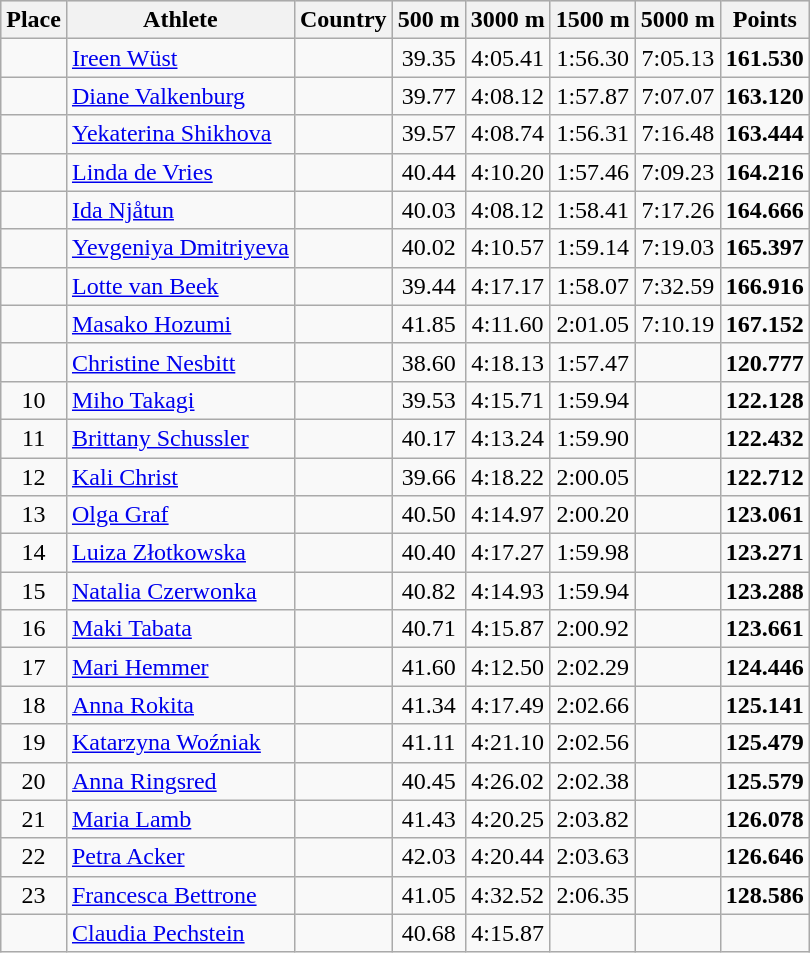<table class="wikitable sortable" border="1" style="text-align:center;">
<tr align=left bgcolor=#DDDDDD>
<th><strong>Place</strong></th>
<th><strong>Athlete</strong></th>
<th><strong>Country</strong></th>
<th><strong>500 m</strong></th>
<th><strong>3000 m</strong></th>
<th><strong>1500 m</strong></th>
<th><strong>5000 m</strong></th>
<th><strong>Points</strong></th>
</tr>
<tr>
<td></td>
<td align=left><a href='#'>Ireen Wüst</a></td>
<td align=left></td>
<td>39.35</td>
<td>4:05.41</td>
<td>1:56.30</td>
<td>7:05.13</td>
<td><strong>161.530</strong></td>
</tr>
<tr>
<td></td>
<td align=left><a href='#'>Diane Valkenburg</a></td>
<td align=left></td>
<td>39.77</td>
<td>4:08.12</td>
<td>1:57.87</td>
<td>7:07.07</td>
<td><strong>163.120</strong></td>
</tr>
<tr>
<td></td>
<td align=left><a href='#'>Yekaterina Shikhova</a></td>
<td align=left></td>
<td>39.57</td>
<td>4:08.74</td>
<td>1:56.31</td>
<td>7:16.48</td>
<td><strong>163.444</strong></td>
</tr>
<tr>
<td></td>
<td align=left><a href='#'>Linda de Vries</a></td>
<td align=left></td>
<td>40.44</td>
<td>4:10.20</td>
<td>1:57.46</td>
<td>7:09.23</td>
<td><strong>164.216</strong></td>
</tr>
<tr>
<td></td>
<td align=left><a href='#'>Ida Njåtun</a></td>
<td align=left></td>
<td>40.03</td>
<td>4:08.12</td>
<td>1:58.41</td>
<td>7:17.26</td>
<td><strong>164.666</strong></td>
</tr>
<tr>
<td></td>
<td align=left><a href='#'>Yevgeniya Dmitriyeva</a></td>
<td align=left></td>
<td>40.02</td>
<td>4:10.57</td>
<td>1:59.14</td>
<td>7:19.03</td>
<td><strong>165.397</strong></td>
</tr>
<tr>
<td></td>
<td align=left><a href='#'>Lotte van Beek</a></td>
<td align=left></td>
<td>39.44</td>
<td>4:17.17</td>
<td>1:58.07</td>
<td>7:32.59</td>
<td><strong>166.916</strong></td>
</tr>
<tr>
<td></td>
<td align=left><a href='#'>Masako Hozumi</a></td>
<td align=left></td>
<td>41.85</td>
<td>4:11.60</td>
<td>2:01.05</td>
<td>7:10.19</td>
<td><strong>167.152</strong></td>
</tr>
<tr>
<td></td>
<td align=left><a href='#'>Christine Nesbitt</a></td>
<td align=left></td>
<td>38.60</td>
<td>4:18.13</td>
<td>1:57.47</td>
<td></td>
<td><strong>120.777</strong></td>
</tr>
<tr>
<td>10</td>
<td align=left><a href='#'>Miho Takagi</a></td>
<td align=left></td>
<td>39.53</td>
<td>4:15.71</td>
<td>1:59.94</td>
<td></td>
<td><strong>122.128</strong></td>
</tr>
<tr>
<td>11</td>
<td align=left><a href='#'>Brittany Schussler</a></td>
<td align=left></td>
<td>40.17</td>
<td>4:13.24</td>
<td>1:59.90</td>
<td></td>
<td><strong>122.432</strong></td>
</tr>
<tr>
<td>12</td>
<td align=left><a href='#'>Kali Christ</a></td>
<td align=left></td>
<td>39.66</td>
<td>4:18.22</td>
<td>2:00.05</td>
<td></td>
<td><strong>122.712</strong></td>
</tr>
<tr>
<td>13</td>
<td align=left><a href='#'>Olga Graf</a></td>
<td align=left></td>
<td>40.50</td>
<td>4:14.97</td>
<td>2:00.20</td>
<td></td>
<td><strong>123.061</strong></td>
</tr>
<tr>
<td>14</td>
<td align=left><a href='#'>Luiza Złotkowska</a></td>
<td align=left></td>
<td>40.40</td>
<td>4:17.27</td>
<td>1:59.98</td>
<td></td>
<td><strong>123.271</strong></td>
</tr>
<tr>
<td>15</td>
<td align=left><a href='#'>Natalia Czerwonka</a></td>
<td align=left></td>
<td>40.82</td>
<td>4:14.93</td>
<td>1:59.94</td>
<td></td>
<td><strong>123.288</strong></td>
</tr>
<tr>
<td>16</td>
<td align=left><a href='#'>Maki Tabata</a></td>
<td align=left></td>
<td>40.71</td>
<td>4:15.87</td>
<td>2:00.92</td>
<td></td>
<td><strong>123.661</strong></td>
</tr>
<tr>
<td>17</td>
<td align=left><a href='#'>Mari Hemmer</a></td>
<td align=left></td>
<td>41.60</td>
<td>4:12.50</td>
<td>2:02.29</td>
<td></td>
<td><strong>124.446</strong></td>
</tr>
<tr>
<td>18</td>
<td align=left><a href='#'>Anna Rokita</a></td>
<td align=left></td>
<td>41.34</td>
<td>4:17.49</td>
<td>2:02.66</td>
<td></td>
<td><strong>125.141</strong></td>
</tr>
<tr>
<td>19</td>
<td align=left><a href='#'>Katarzyna Woźniak</a></td>
<td align=left></td>
<td>41.11</td>
<td>4:21.10</td>
<td>2:02.56</td>
<td></td>
<td><strong>125.479</strong></td>
</tr>
<tr>
<td>20</td>
<td align=left><a href='#'>Anna Ringsred</a></td>
<td align=left></td>
<td>40.45</td>
<td>4:26.02</td>
<td>2:02.38</td>
<td></td>
<td><strong>125.579</strong></td>
</tr>
<tr>
<td>21</td>
<td align=left><a href='#'>Maria Lamb</a></td>
<td align=left></td>
<td>41.43</td>
<td>4:20.25</td>
<td>2:03.82</td>
<td></td>
<td><strong>126.078</strong></td>
</tr>
<tr>
<td>22</td>
<td align=left><a href='#'>Petra Acker</a></td>
<td align=left></td>
<td>42.03</td>
<td>4:20.44</td>
<td>2:03.63</td>
<td></td>
<td><strong>126.646</strong></td>
</tr>
<tr>
<td>23</td>
<td align=left><a href='#'>Francesca Bettrone</a></td>
<td align=left></td>
<td>41.05</td>
<td>4:32.52</td>
<td>2:06.35</td>
<td></td>
<td><strong>128.586</strong></td>
</tr>
<tr>
<td></td>
<td align=left><a href='#'>Claudia Pechstein</a></td>
<td align=left></td>
<td>40.68</td>
<td>4:15.87</td>
<td></td>
<td></td>
<td></td>
</tr>
</table>
